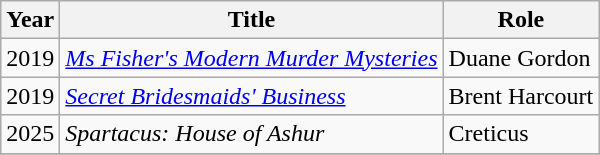<table class="wikitable sortable">
<tr>
<th>Year</th>
<th>Title</th>
<th>Role</th>
</tr>
<tr>
<td>2019</td>
<td><em><a href='#'>Ms Fisher's Modern Murder Mysteries</a></em></td>
<td>Duane Gordon</td>
</tr>
<tr>
<td>2019</td>
<td><em><a href='#'>Secret Bridesmaids' Business</a></em></td>
<td>Brent Harcourt</td>
</tr>
<tr>
<td>2025</td>
<td><em>Spartacus: House of Ashur</em></td>
<td>Creticus</td>
</tr>
<tr>
</tr>
</table>
